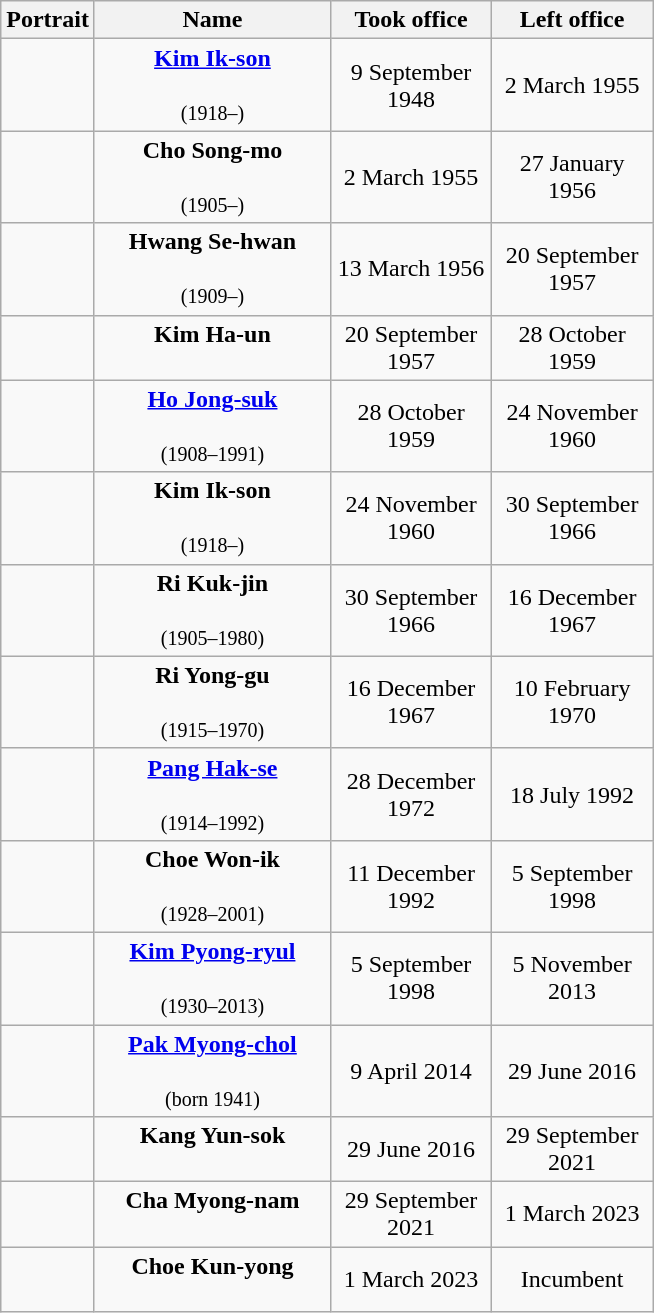<table class="wikitable" style="text-align:center">
<tr>
<th>Portrait</th>
<th width="150">Name</th>
<th width="100">Took office</th>
<th width="100">Left office</th>
</tr>
<tr>
<td></td>
<td><strong><a href='#'>Kim Ik-son</a></strong><br><br><small>(1918–)</small><br></td>
<td>9 September 1948</td>
<td>2 March 1955</td>
</tr>
<tr>
<td></td>
<td><strong>Cho Song-mo</strong><br><br><small>(1905–)</small><br></td>
<td>2 March 1955</td>
<td>27 January 1956</td>
</tr>
<tr>
<td></td>
<td><strong>Hwang Se-hwan</strong><br><br><small>(1909–)</small><br></td>
<td>13 March 1956</td>
<td>20 September 1957</td>
</tr>
<tr>
<td></td>
<td><strong>Kim Ha-un</strong><br><br></td>
<td>20 September 1957</td>
<td>28 October 1959</td>
</tr>
<tr>
<td rowspan="1"></td>
<td><strong><a href='#'>Ho Jong-suk</a></strong><br><br><small>(1908–1991)</small><br></td>
<td>28 October 1959</td>
<td>24 November 1960</td>
</tr>
<tr>
<td></td>
<td><strong>Kim Ik-son</strong><br><br><small>(1918–)</small><br></td>
<td>24 November 1960</td>
<td>30 September 1966</td>
</tr>
<tr>
<td></td>
<td><strong>Ri Kuk-jin</strong><br><br><small>(1905–1980)</small><br></td>
<td>30 September 1966</td>
<td>16 December 1967</td>
</tr>
<tr>
<td></td>
<td><strong>Ri Yong-gu</strong><br><br><small>(1915–1970)</small><br></td>
<td>16 December 1967</td>
<td>10 February 1970</td>
</tr>
<tr>
<td></td>
<td><strong><a href='#'>Pang Hak-se</a></strong><br><br><small>(1914–1992)</small><br></td>
<td>28 December 1972</td>
<td>18 July 1992</td>
</tr>
<tr>
<td></td>
<td><strong>Choe Won-ik</strong><br><br><small>(1928–2001)</small><br></td>
<td>11 December 1992</td>
<td>5 September 1998</td>
</tr>
<tr>
<td></td>
<td><strong><a href='#'>Kim Pyong-ryul</a></strong><br><br><small>(1930–2013)</small><br></td>
<td>5 September 1998</td>
<td>5 November 2013</td>
</tr>
<tr>
<td></td>
<td><strong><a href='#'>Pak Myong-chol</a></strong><br><br><small>(born 1941)</small><br></td>
<td>9 April 2014</td>
<td>29 June 2016</td>
</tr>
<tr>
<td></td>
<td><strong>Kang Yun-sok</strong><br><br></td>
<td>29 June 2016</td>
<td>29 September 2021</td>
</tr>
<tr>
<td></td>
<td><strong>Cha Myong-nam</strong><br><br></td>
<td>29 September 2021</td>
<td>1 March 2023</td>
</tr>
<tr>
<td></td>
<td><strong>Choe Kun-yong</strong><br><br></td>
<td>1 March 2023</td>
<td>Incumbent</td>
</tr>
</table>
